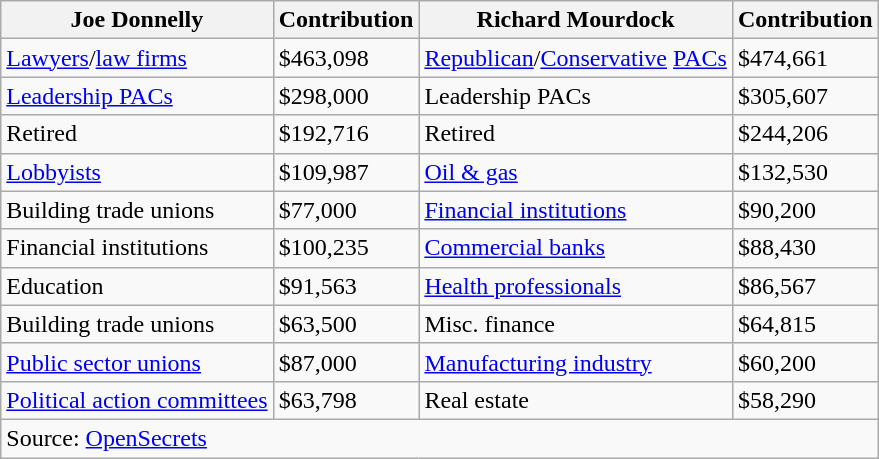<table class="wikitable sortable">
<tr>
<th>Joe Donnelly</th>
<th>Contribution</th>
<th>Richard Mourdock</th>
<th>Contribution</th>
</tr>
<tr>
<td><a href='#'>Lawyers</a>/<a href='#'>law firms</a></td>
<td>$463,098</td>
<td><a href='#'>Republican</a>/<a href='#'>Conservative</a> <a href='#'>PACs</a></td>
<td>$474,661</td>
</tr>
<tr>
<td><a href='#'>Leadership PACs</a></td>
<td>$298,000</td>
<td>Leadership PACs</td>
<td>$305,607</td>
</tr>
<tr>
<td>Retired</td>
<td>$192,716</td>
<td>Retired</td>
<td>$244,206</td>
</tr>
<tr>
<td><a href='#'>Lobbyists</a></td>
<td>$109,987</td>
<td><a href='#'>Oil & gas</a></td>
<td>$132,530</td>
</tr>
<tr>
<td>Building trade unions</td>
<td>$77,000</td>
<td><a href='#'>Financial institutions</a></td>
<td>$90,200</td>
</tr>
<tr>
<td>Financial institutions</td>
<td>$100,235</td>
<td><a href='#'>Commercial banks</a></td>
<td>$88,430</td>
</tr>
<tr>
<td>Education</td>
<td>$91,563</td>
<td><a href='#'>Health professionals</a></td>
<td>$86,567</td>
</tr>
<tr>
<td>Building trade unions</td>
<td>$63,500</td>
<td>Misc. finance</td>
<td>$64,815</td>
</tr>
<tr>
<td><a href='#'>Public sector unions</a></td>
<td>$87,000</td>
<td><a href='#'>Manufacturing industry</a></td>
<td>$60,200</td>
</tr>
<tr>
<td><a href='#'>Political action committees</a></td>
<td>$63,798</td>
<td>Real estate</td>
<td>$58,290</td>
</tr>
<tr>
<td colspan=5>Source: <a href='#'>OpenSecrets</a></td>
</tr>
</table>
